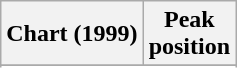<table class="wikitable sortable">
<tr>
<th align="left">Chart (1999)</th>
<th align="center">Peak<br>position</th>
</tr>
<tr>
</tr>
<tr>
</tr>
<tr>
</tr>
</table>
